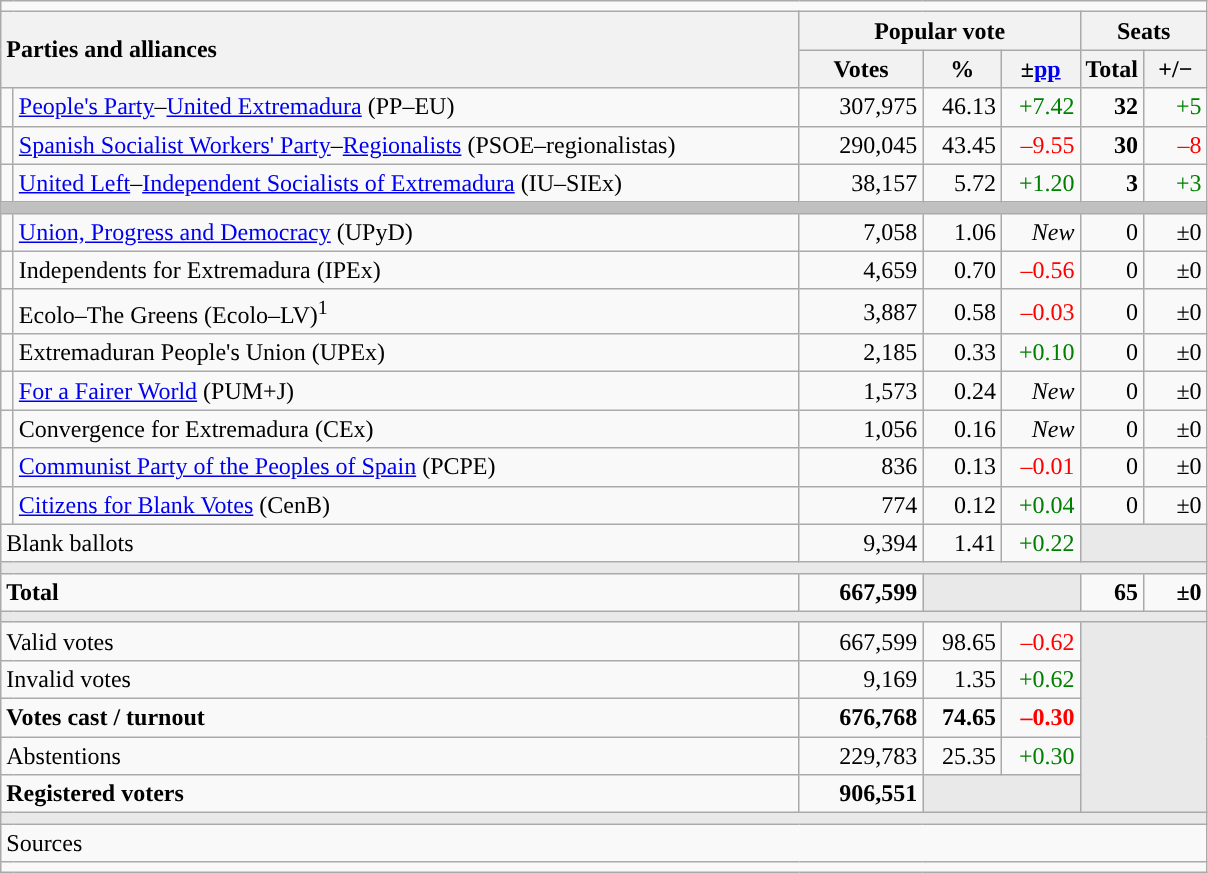<table class="wikitable" style="text-align:right;">
<tr>
<td colspan="7"></td>
</tr>
<tr>
<th style="text-align:left;" rowspan="2" colspan="2" width="525">Parties and alliances</th>
<th colspan="3">Popular vote</th>
<th colspan="2">Seats</th>
</tr>
<tr>
<th width="75">Votes</th>
<th width="45">%</th>
<th width="45">±<a href='#'>pp</a></th>
<th width="35">Total</th>
<th width="35">+/−</th>
</tr>
<tr>
<td width="1" style="color:inherit;background:"></td>
<td align="left"><a href='#'>People's Party</a>–<a href='#'>United Extremadura</a> (PP–EU)</td>
<td>307,975</td>
<td>46.13</td>
<td style="color:green;">+7.42</td>
<td><strong>32</strong></td>
<td style="color:green;">+5</td>
</tr>
<tr>
<td style="color:inherit;background:"></td>
<td align="left"><a href='#'>Spanish Socialist Workers' Party</a>–<a href='#'>Regionalists</a> (PSOE–regionalistas)</td>
<td>290,045</td>
<td>43.45</td>
<td style="color:red;">–9.55</td>
<td><strong>30</strong></td>
<td style="color:red;">–8</td>
</tr>
<tr>
<td style="color:inherit;background:"></td>
<td align="left"><a href='#'>United Left</a>–<a href='#'>Independent Socialists of Extremadura</a> (IU–SIEx)</td>
<td>38,157</td>
<td>5.72</td>
<td style="color:green;">+1.20</td>
<td><strong>3</strong></td>
<td style="color:green;">+3</td>
</tr>
<tr>
<td colspan="7" bgcolor="#C0C0C0"></td>
</tr>
<tr>
<td style="color:inherit;background:"></td>
<td align="left"><a href='#'>Union, Progress and Democracy</a> (UPyD)</td>
<td>7,058</td>
<td>1.06</td>
<td><em>New</em></td>
<td>0</td>
<td>±0</td>
</tr>
<tr>
<td style="color:inherit;background:"></td>
<td align="left">Independents for Extremadura (IPEx)</td>
<td>4,659</td>
<td>0.70</td>
<td style="color:red;">–0.56</td>
<td>0</td>
<td>±0</td>
</tr>
<tr>
<td style="color:inherit;background:"></td>
<td align="left">Ecolo–The Greens (Ecolo–LV)<sup>1</sup></td>
<td>3,887</td>
<td>0.58</td>
<td style="color:red;">–0.03</td>
<td>0</td>
<td>±0</td>
</tr>
<tr>
<td style="color:inherit;background:"></td>
<td align="left">Extremaduran People's Union (UPEx)</td>
<td>2,185</td>
<td>0.33</td>
<td style="color:green;">+0.10</td>
<td>0</td>
<td>±0</td>
</tr>
<tr>
<td style="color:inherit;background:"></td>
<td align="left"><a href='#'>For a Fairer World</a> (PUM+J)</td>
<td>1,573</td>
<td>0.24</td>
<td><em>New</em></td>
<td>0</td>
<td>±0</td>
</tr>
<tr>
<td style="color:inherit;background:"></td>
<td align="left">Convergence for Extremadura (CEx)</td>
<td>1,056</td>
<td>0.16</td>
<td><em>New</em></td>
<td>0</td>
<td>±0</td>
</tr>
<tr>
<td style="color:inherit;background:"></td>
<td align="left"><a href='#'>Communist Party of the Peoples of Spain</a> (PCPE)</td>
<td>836</td>
<td>0.13</td>
<td style="color:red;">–0.01</td>
<td>0</td>
<td>±0</td>
</tr>
<tr>
<td style="color:inherit;background:"></td>
<td align="left"><a href='#'>Citizens for Blank Votes</a> (CenB)</td>
<td>774</td>
<td>0.12</td>
<td style="color:green;">+0.04</td>
<td>0</td>
<td>±0</td>
</tr>
<tr>
<td align="left" colspan="2">Blank ballots</td>
<td>9,394</td>
<td>1.41</td>
<td style="color:green;">+0.22</td>
<td bgcolor="#E9E9E9" colspan="2"></td>
</tr>
<tr>
<td colspan="7" bgcolor="#E9E9E9"></td>
</tr>
<tr style="font-weight:bold;">
<td align="left" colspan="2">Total</td>
<td>667,599</td>
<td bgcolor="#E9E9E9" colspan="2"></td>
<td>65</td>
<td>±0</td>
</tr>
<tr>
<td colspan="7" bgcolor="#E9E9E9"></td>
</tr>
<tr>
<td align="left" colspan="2">Valid votes</td>
<td>667,599</td>
<td>98.65</td>
<td style="color:red;">–0.62</td>
<td bgcolor="#E9E9E9" colspan="2" rowspan="5"></td>
</tr>
<tr>
<td align="left" colspan="2">Invalid votes</td>
<td>9,169</td>
<td>1.35</td>
<td style="color:green;">+0.62</td>
</tr>
<tr style="font-weight:bold;">
<td align="left" colspan="2">Votes cast / turnout</td>
<td>676,768</td>
<td>74.65</td>
<td style="color:red;">–0.30</td>
</tr>
<tr>
<td align="left" colspan="2">Abstentions</td>
<td>229,783</td>
<td>25.35</td>
<td style="color:green;">+0.30</td>
</tr>
<tr style="font-weight:bold;">
<td align="left" colspan="2">Registered voters</td>
<td>906,551</td>
<td bgcolor="#E9E9E9" colspan="2"></td>
</tr>
<tr>
<td colspan="7" bgcolor="#E9E9E9"></td>
</tr>
<tr>
<td align="left" colspan="7">Sources</td>
</tr>
<tr>
<td colspan="7" style="text-align:left; max-width:790px;"></td>
</tr>
</table>
